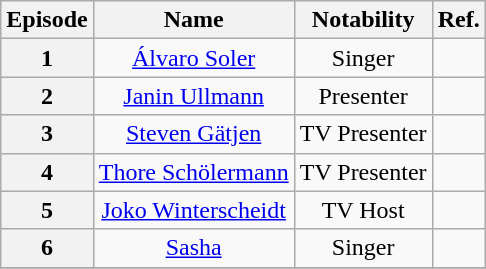<table class="wikitable" style="text-align:center; ">
<tr>
<th>Episode</th>
<th>Name</th>
<th>Notability</th>
<th>Ref.</th>
</tr>
<tr>
<th>1</th>
<td><a href='#'>Álvaro Soler</a></td>
<td>Singer</td>
<td></td>
</tr>
<tr>
<th>2</th>
<td><a href='#'>Janin Ullmann</a></td>
<td>Presenter</td>
<td></td>
</tr>
<tr>
<th>3</th>
<td><a href='#'>Steven Gätjen</a></td>
<td>TV Presenter</td>
<td></td>
</tr>
<tr>
<th>4</th>
<td><a href='#'>Thore Schölermann</a></td>
<td>TV Presenter</td>
<td></td>
</tr>
<tr>
<th>5</th>
<td><a href='#'>Joko Winterscheidt</a></td>
<td>TV Host</td>
<td></td>
</tr>
<tr>
<th>6</th>
<td><a href='#'>Sasha</a></td>
<td>Singer</td>
<td></td>
</tr>
<tr>
</tr>
</table>
